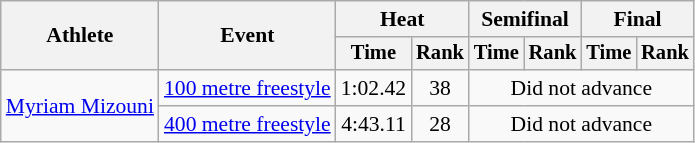<table class=wikitable style="font-size:90%">
<tr>
<th rowspan="2">Athlete</th>
<th rowspan="2">Event</th>
<th colspan="2">Heat</th>
<th colspan="2">Semifinal</th>
<th colspan="2">Final</th>
</tr>
<tr style="font-size:95%">
<th>Time</th>
<th>Rank</th>
<th>Time</th>
<th>Rank</th>
<th>Time</th>
<th>Rank</th>
</tr>
<tr align=center>
<td style="text-align:left;" rowspan="2"><a href='#'>Myriam Mizouni</a></td>
<td align=left><a href='#'>100 metre freestyle</a></td>
<td align=center>1:02.42</td>
<td align=center>38</td>
<td colspan="4" style="text-align:center;">Did not advance</td>
</tr>
<tr>
<td align=left><a href='#'>400 metre freestyle</a></td>
<td align=center>4:43.11</td>
<td align=center>28</td>
<td colspan="4" style="text-align:center;">Did not advance</td>
</tr>
</table>
